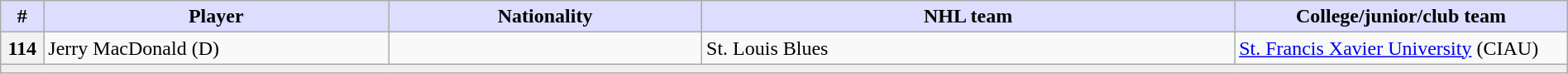<table class="wikitable" style="width: 100%">
<tr>
<th style="background:#ddf; width:2.75%;">#</th>
<th style="background:#ddf; width:22.0%;">Player</th>
<th style="background:#ddf; width:20.0%;">Nationality</th>
<th style="background:#ddf; width:34.0%;">NHL team</th>
<th style="background:#ddf; width:100.0%;">College/junior/club team</th>
</tr>
<tr>
<th>114</th>
<td>Jerry MacDonald (D)</td>
<td></td>
<td>St. Louis Blues</td>
<td><a href='#'>St. Francis Xavier University</a> (CIAU)</td>
</tr>
<tr>
<td align=center colspan="6" bgcolor="#efefef"></td>
</tr>
</table>
